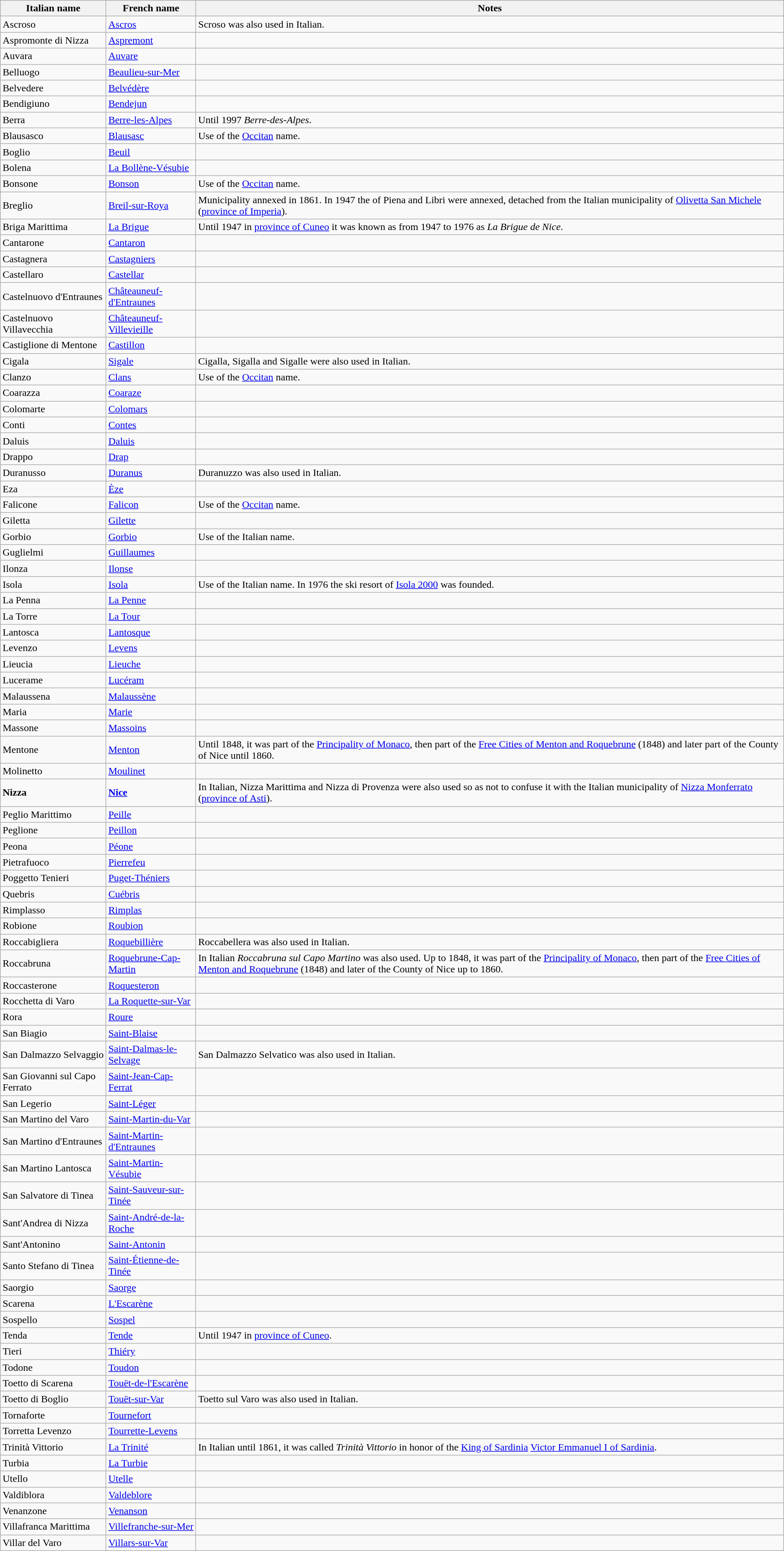<table class="wikitable">
<tr>
<th>Italian name</th>
<th>French name</th>
<th>Notes</th>
</tr>
<tr>
<td>Ascroso</td>
<td><a href='#'>Ascros</a></td>
<td>Scroso was also used in Italian.</td>
</tr>
<tr>
<td>Aspromonte di Nizza</td>
<td><a href='#'>Aspremont</a></td>
<td></td>
</tr>
<tr>
<td>Auvara</td>
<td><a href='#'>Auvare</a></td>
<td></td>
</tr>
<tr>
<td>Belluogo</td>
<td><a href='#'>Beaulieu-sur-Mer</a></td>
<td></td>
</tr>
<tr>
<td>Belvedere</td>
<td><a href='#'>Belvédère</a></td>
<td></td>
</tr>
<tr>
<td>Bendigiuno</td>
<td><a href='#'>Bendejun</a></td>
<td></td>
</tr>
<tr>
<td>Berra</td>
<td><a href='#'>Berre-les-Alpes</a></td>
<td>Until 1997 <em>Berre-des-Alpes</em>.</td>
</tr>
<tr>
<td>Blausasco</td>
<td><a href='#'>Blausasc</a></td>
<td>Use of the <a href='#'>Occitan</a> name.</td>
</tr>
<tr>
<td>Boglio</td>
<td><a href='#'>Beuil</a></td>
<td></td>
</tr>
<tr>
<td>Bolena</td>
<td><a href='#'>La Bollène-Vésubie</a></td>
<td></td>
</tr>
<tr>
<td>Bonsone</td>
<td><a href='#'>Bonson</a></td>
<td>Use of the <a href='#'>Occitan</a> name.</td>
</tr>
<tr>
<td>Breglio</td>
<td><a href='#'>Breil-sur-Roya</a></td>
<td>Municipality annexed in 1861. In 1947 the  of Piena and Libri were annexed, detached from the Italian municipality of <a href='#'>Olivetta San Michele</a> (<a href='#'>province of Imperia</a>).</td>
</tr>
<tr>
<td>Briga Marittima</td>
<td><a href='#'>La Brigue</a></td>
<td>Until 1947 in <a href='#'>province of Cuneo</a> it was known as from 1947 to 1976 as <em>La Brigue de Nice</em>.</td>
</tr>
<tr>
<td>Cantarone</td>
<td><a href='#'>Cantaron</a></td>
<td></td>
</tr>
<tr>
<td>Castagnera</td>
<td><a href='#'>Castagniers</a></td>
<td></td>
</tr>
<tr>
<td>Castellaro</td>
<td><a href='#'>Castellar</a></td>
<td></td>
</tr>
<tr>
<td>Castelnuovo d'Entraunes</td>
<td><a href='#'>Châteauneuf-d'Entraunes</a></td>
<td></td>
</tr>
<tr>
<td>Castelnuovo Villavecchia</td>
<td><a href='#'>Châteauneuf-Villevieille</a></td>
<td></td>
</tr>
<tr>
<td>Castiglione di Mentone</td>
<td><a href='#'>Castillon</a></td>
<td></td>
</tr>
<tr>
<td>Cigala</td>
<td><a href='#'>Sigale</a></td>
<td>Cigalla, Sigalla and Sigalle were also used in Italian.</td>
</tr>
<tr>
<td>Clanzo</td>
<td><a href='#'>Clans</a></td>
<td>Use of the <a href='#'>Occitan</a> name.</td>
</tr>
<tr>
<td>Coarazza</td>
<td><a href='#'>Coaraze</a></td>
<td></td>
</tr>
<tr>
<td>Colomarte</td>
<td><a href='#'>Colomars</a></td>
<td></td>
</tr>
<tr>
<td>Conti</td>
<td><a href='#'>Contes</a></td>
<td></td>
</tr>
<tr>
<td>Daluis</td>
<td><a href='#'>Daluis</a></td>
<td></td>
</tr>
<tr>
<td>Drappo</td>
<td><a href='#'>Drap</a></td>
<td></td>
</tr>
<tr>
<td>Duranusso</td>
<td><a href='#'>Duranus</a></td>
<td>Duranuzzo was also used in Italian.</td>
</tr>
<tr>
<td>Eza</td>
<td><a href='#'>Èze</a></td>
<td></td>
</tr>
<tr>
<td>Falicone</td>
<td><a href='#'>Falicon</a></td>
<td>Use of the <a href='#'>Occitan</a> name.</td>
</tr>
<tr>
<td>Giletta</td>
<td><a href='#'>Gilette</a></td>
<td></td>
</tr>
<tr>
<td>Gorbio</td>
<td><a href='#'>Gorbio</a></td>
<td>Use of the Italian name.</td>
</tr>
<tr>
<td>Guglielmi</td>
<td><a href='#'>Guillaumes</a></td>
<td></td>
</tr>
<tr>
<td>Ilonza</td>
<td><a href='#'>Ilonse</a></td>
<td></td>
</tr>
<tr>
<td>Isola</td>
<td><a href='#'>Isola</a></td>
<td>Use of the Italian name. In 1976 the ski resort of <a href='#'>Isola 2000</a> was founded.</td>
</tr>
<tr>
<td>La Penna</td>
<td><a href='#'>La Penne</a></td>
<td></td>
</tr>
<tr>
<td>La Torre</td>
<td><a href='#'>La Tour</a></td>
<td></td>
</tr>
<tr>
<td>Lantosca</td>
<td><a href='#'>Lantosque</a></td>
<td></td>
</tr>
<tr>
<td>Levenzo</td>
<td><a href='#'>Levens</a></td>
<td></td>
</tr>
<tr>
<td>Lieucia</td>
<td><a href='#'>Lieuche</a></td>
<td></td>
</tr>
<tr>
<td>Lucerame</td>
<td><a href='#'>Lucéram</a></td>
<td></td>
</tr>
<tr>
<td>Malaussena</td>
<td><a href='#'>Malaussène</a></td>
<td></td>
</tr>
<tr>
<td>Maria</td>
<td><a href='#'>Marie</a></td>
<td></td>
</tr>
<tr>
<td>Massone</td>
<td><a href='#'>Massoins</a></td>
<td></td>
</tr>
<tr>
<td>Mentone</td>
<td><a href='#'>Menton</a></td>
<td>Until 1848, it was part of the <a href='#'>Principality of Monaco</a>, then part of the <a href='#'>Free Cities of Menton and Roquebrune</a> (1848) and later part of the County of Nice until 1860.</td>
</tr>
<tr>
<td>Molinetto</td>
<td><a href='#'>Moulinet</a></td>
<td></td>
</tr>
<tr>
<td><strong>Nizza</strong></td>
<td><strong><a href='#'>Nice</a></strong></td>
<td>In Italian, Nizza Marittima and Nizza di Provenza were also used so as not to confuse it with the Italian municipality of <a href='#'>Nizza Monferrato</a> (<a href='#'>province of Asti</a>).</td>
</tr>
<tr>
<td>Peglio Marittimo</td>
<td><a href='#'>Peille</a></td>
<td></td>
</tr>
<tr>
<td>Peglione</td>
<td><a href='#'>Peillon</a></td>
<td></td>
</tr>
<tr>
<td>Peona</td>
<td><a href='#'>Péone</a></td>
<td></td>
</tr>
<tr>
<td>Pietrafuoco</td>
<td><a href='#'>Pierrefeu</a></td>
<td></td>
</tr>
<tr>
<td>Poggetto Tenieri</td>
<td><a href='#'>Puget-Théniers</a></td>
<td></td>
</tr>
<tr>
<td>Quebris</td>
<td><a href='#'>Cuébris</a></td>
<td></td>
</tr>
<tr>
<td>Rimplasso</td>
<td><a href='#'>Rimplas</a></td>
<td></td>
</tr>
<tr>
<td>Robione</td>
<td><a href='#'>Roubion</a></td>
<td></td>
</tr>
<tr>
<td>Roccabigliera</td>
<td><a href='#'>Roquebillière</a></td>
<td>Roccabellera was also used in Italian.</td>
</tr>
<tr>
<td>Roccabruna</td>
<td><a href='#'>Roquebrune-Cap-Martin</a></td>
<td>In Italian <em>Roccabruna sul Capo Martino</em> was also used. Up to 1848, it was part of the <a href='#'>Principality of Monaco</a>, then part of the <a href='#'>Free Cities of Menton and Roquebrune</a> (1848) and later of the County of Nice up to 1860.</td>
</tr>
<tr>
<td>Roccasterone</td>
<td><a href='#'>Roquesteron</a></td>
<td></td>
</tr>
<tr>
<td>Rocchetta di Varo</td>
<td><a href='#'>La Roquette-sur-Var</a></td>
<td></td>
</tr>
<tr>
<td>Rora</td>
<td><a href='#'>Roure</a></td>
<td></td>
</tr>
<tr>
<td>San Biagio</td>
<td><a href='#'>Saint-Blaise</a></td>
<td></td>
</tr>
<tr>
<td>San Dalmazzo Selvaggio</td>
<td><a href='#'>Saint-Dalmas-le-Selvage</a></td>
<td>San Dalmazzo Selvatico was also used in Italian.</td>
</tr>
<tr>
<td>San Giovanni sul Capo Ferrato</td>
<td><a href='#'>Saint-Jean-Cap-Ferrat</a></td>
<td></td>
</tr>
<tr>
<td>San Legerio</td>
<td><a href='#'>Saint-Léger</a></td>
<td></td>
</tr>
<tr>
<td>San Martino del Varo</td>
<td><a href='#'>Saint-Martin-du-Var</a></td>
<td></td>
</tr>
<tr>
<td>San Martino d'Entraunes</td>
<td><a href='#'>Saint-Martin-d'Entraunes</a></td>
<td></td>
</tr>
<tr>
<td>San Martino Lantosca</td>
<td><a href='#'>Saint-Martin-Vésubie</a></td>
<td></td>
</tr>
<tr>
<td>San Salvatore di Tinea</td>
<td><a href='#'>Saint-Sauveur-sur-Tinée</a></td>
<td></td>
</tr>
<tr>
<td>Sant'Andrea di Nizza</td>
<td><a href='#'>Saint-André-de-la-Roche</a></td>
<td></td>
</tr>
<tr>
<td>Sant'Antonino</td>
<td><a href='#'>Saint-Antonin</a></td>
<td></td>
</tr>
<tr>
<td>Santo Stefano di Tinea</td>
<td><a href='#'>Saint-Étienne-de-Tinée</a></td>
<td></td>
</tr>
<tr>
<td>Saorgio</td>
<td><a href='#'>Saorge</a></td>
<td></td>
</tr>
<tr>
<td>Scarena</td>
<td><a href='#'>L'Escarène</a></td>
<td></td>
</tr>
<tr>
<td>Sospello</td>
<td><a href='#'>Sospel</a></td>
<td></td>
</tr>
<tr>
<td>Tenda</td>
<td><a href='#'>Tende</a></td>
<td>Until 1947 in <a href='#'>province of Cuneo</a>.</td>
</tr>
<tr>
<td>Tieri</td>
<td><a href='#'>Thiéry</a></td>
<td></td>
</tr>
<tr>
<td>Todone</td>
<td><a href='#'>Toudon</a></td>
<td></td>
</tr>
<tr>
<td>Toetto di Scarena</td>
<td><a href='#'>Touët-de-l'Escarène</a></td>
<td></td>
</tr>
<tr>
<td>Toetto di Boglio</td>
<td><a href='#'>Touët-sur-Var</a></td>
<td>Toetto sul Varo was also used in Italian.</td>
</tr>
<tr>
<td>Tornaforte</td>
<td><a href='#'>Tournefort</a></td>
<td></td>
</tr>
<tr>
<td>Torretta Levenzo</td>
<td><a href='#'>Tourrette-Levens</a></td>
<td></td>
</tr>
<tr>
<td>Trinità Vittorio</td>
<td><a href='#'>La Trinité</a></td>
<td>In Italian until 1861, it was called <em>Trinità Vittorio</em> in honor of the <a href='#'>King of Sardinia</a> <a href='#'>Victor Emmanuel I of Sardinia</a>.</td>
</tr>
<tr>
<td>Turbia</td>
<td><a href='#'>La Turbie</a></td>
<td></td>
</tr>
<tr>
<td>Utello</td>
<td><a href='#'>Utelle</a></td>
<td></td>
</tr>
<tr>
<td>Valdiblora</td>
<td><a href='#'>Valdeblore</a></td>
<td></td>
</tr>
<tr>
<td>Venanzone</td>
<td><a href='#'>Venanson</a></td>
<td></td>
</tr>
<tr>
<td>Villafranca Marittima</td>
<td><a href='#'>Villefranche-sur-Mer</a></td>
<td></td>
</tr>
<tr>
<td>Villar del Varo</td>
<td><a href='#'>Villars-sur-Var</a></td>
<td></td>
</tr>
</table>
